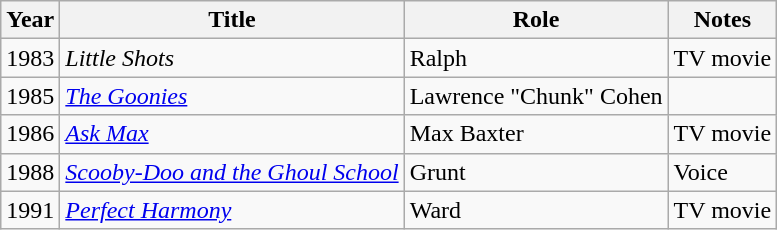<table class="wikitable sortable">
<tr>
<th scope="col">Year</th>
<th scope="col">Title</th>
<th scope="col">Role</th>
<th scope="col" class="unsortable">Notes</th>
</tr>
<tr>
<td>1983</td>
<td scope="row"><em>Little Shots</em></td>
<td>Ralph</td>
<td>TV movie</td>
</tr>
<tr>
<td>1985</td>
<td scope="row"><em><a href='#'>The Goonies</a></em></td>
<td>Lawrence "Chunk" Cohen</td>
<td></td>
</tr>
<tr>
<td>1986</td>
<td scope="row"><em><a href='#'>Ask Max</a></em></td>
<td>Max Baxter</td>
<td>TV movie</td>
</tr>
<tr>
<td>1988</td>
<td scope="row"><em><a href='#'>Scooby-Doo and the Ghoul School</a></em></td>
<td>Grunt</td>
<td>Voice</td>
</tr>
<tr>
<td>1991</td>
<td scope="row"><em><a href='#'>Perfect Harmony</a></em></td>
<td>Ward</td>
<td>TV movie</td>
</tr>
</table>
